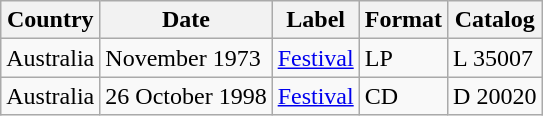<table class="wikitable">
<tr>
<th>Country</th>
<th>Date</th>
<th>Label</th>
<th>Format</th>
<th>Catalog</th>
</tr>
<tr>
<td>Australia</td>
<td>November 1973</td>
<td><a href='#'>Festival</a></td>
<td>LP</td>
<td>L 35007</td>
</tr>
<tr>
<td>Australia</td>
<td>26 October 1998</td>
<td><a href='#'>Festival</a></td>
<td>CD</td>
<td>D 20020</td>
</tr>
</table>
